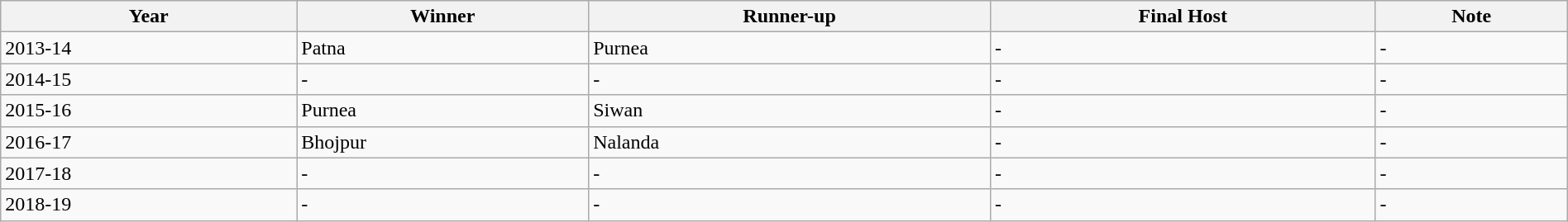<table class="wikitable" width="100%">
<tr>
<th>Year</th>
<th>Winner</th>
<th>Runner-up</th>
<th>Final Host</th>
<th>Note</th>
</tr>
<tr>
<td>2013-14</td>
<td>Patna</td>
<td>Purnea</td>
<td>-</td>
<td>-</td>
</tr>
<tr>
<td>2014-15</td>
<td>-</td>
<td>-</td>
<td>-</td>
<td>-</td>
</tr>
<tr>
<td>2015-16</td>
<td>Purnea</td>
<td>Siwan</td>
<td>-</td>
<td>-</td>
</tr>
<tr>
<td>2016-17</td>
<td>Bhojpur</td>
<td>Nalanda</td>
<td>-</td>
<td>-</td>
</tr>
<tr>
<td>2017-18</td>
<td>-</td>
<td>-</td>
<td>-</td>
<td>-</td>
</tr>
<tr>
<td>2018-19</td>
<td>-</td>
<td>-</td>
<td>-</td>
<td>-</td>
</tr>
</table>
